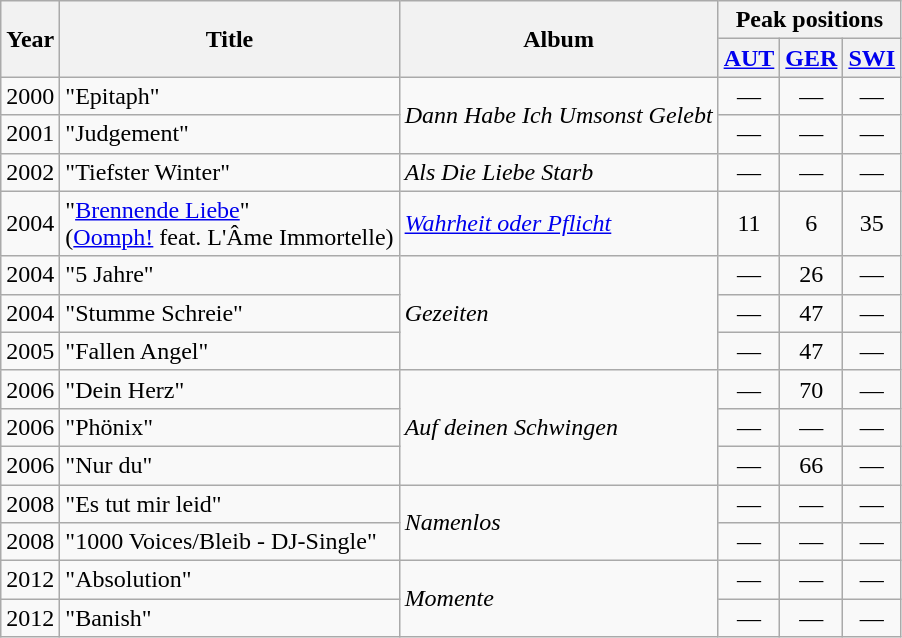<table class="wikitable">
<tr>
<th rowspan="2">Year</th>
<th rowspan="2">Title</th>
<th rowspan="2">Album</th>
<th colspan="3">Peak positions</th>
</tr>
<tr>
<th width="30"><a href='#'>AUT</a></th>
<th width="30"><a href='#'>GER</a></th>
<th width="30"><a href='#'>SWI</a></th>
</tr>
<tr>
<td>2000</td>
<td>"Epitaph"</td>
<td rowspan="2"><em>Dann Habe Ich Umsonst Gelebt</em></td>
<td align="center">—</td>
<td align="center">—</td>
<td align="center">—</td>
</tr>
<tr>
<td>2001</td>
<td>"Judgement"</td>
<td align="center">—</td>
<td align="center">—</td>
<td align="center">—</td>
</tr>
<tr>
<td>2002</td>
<td>"Tiefster Winter"</td>
<td><em>Als Die Liebe Starb</em></td>
<td align="center">—</td>
<td align="center">—</td>
<td align="center">—</td>
</tr>
<tr>
<td>2004</td>
<td>"<a href='#'>Brennende Liebe</a>"<br>(<a href='#'>Oomph!</a> feat. L'Âme Immortelle)</td>
<td><em><a href='#'>Wahrheit oder Pflicht</a></em></td>
<td align="center">11</td>
<td align="center">6</td>
<td align="center">35</td>
</tr>
<tr>
<td>2004</td>
<td>"5 Jahre"</td>
<td rowspan="3"><em>Gezeiten</em></td>
<td align="center">—</td>
<td align="center">26</td>
<td align="center">—</td>
</tr>
<tr>
<td>2004</td>
<td>"Stumme Schreie"</td>
<td align="center">—</td>
<td align="center">47</td>
<td align="center">—</td>
</tr>
<tr>
<td>2005</td>
<td>"Fallen Angel"</td>
<td align="center">—</td>
<td align="center">47</td>
<td align="center">—</td>
</tr>
<tr>
<td>2006</td>
<td>"Dein Herz"</td>
<td rowspan="3"><em>Auf deinen Schwingen</em></td>
<td align="center">—</td>
<td align="center">70</td>
<td align="center">—</td>
</tr>
<tr>
<td>2006</td>
<td>"Phönix"</td>
<td align="center">—</td>
<td align="center">—</td>
<td align="center">—</td>
</tr>
<tr>
<td>2006</td>
<td>"Nur du"</td>
<td align="center">—</td>
<td align="center">66</td>
<td align="center">—</td>
</tr>
<tr>
<td>2008</td>
<td>"Es tut mir leid"</td>
<td rowspan="2"><em>Namenlos</em></td>
<td align="center">—</td>
<td align="center">—</td>
<td align="center">—</td>
</tr>
<tr>
<td>2008</td>
<td>"1000 Voices/Bleib - DJ-Single"</td>
<td align="center">—</td>
<td align="center">—</td>
<td align="center">—</td>
</tr>
<tr>
<td>2012</td>
<td>"Absolution"</td>
<td rowspan="2"><em>Momente</em></td>
<td align="center">—</td>
<td align="center">—</td>
<td align="center">—</td>
</tr>
<tr>
<td>2012</td>
<td>"Banish"</td>
<td align="center">—</td>
<td align="center">—</td>
<td align="center">—</td>
</tr>
</table>
